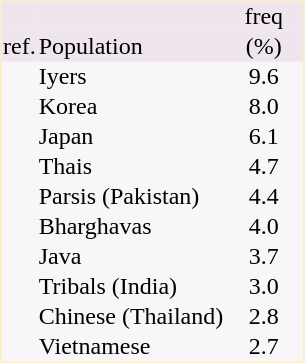<table border="0" cellspacing="0" cellpadding="1" align="left" style="text-align:center; margin-right: 3em; border:1px #ffeebb solid; background:#f8f6f8; ">
<tr style="background:#efe5ef">
<td></td>
<td></td>
<td>freq</td>
</tr>
<tr style="background:#eee5ef">
<td>ref.</td>
<td align="left">Population</td>
<td style="width:50px">(%)</td>
</tr>
<tr>
<td></td>
<td align="left">Iyers</td>
<td>9.6</td>
</tr>
<tr>
<td></td>
<td align="left">Korea</td>
<td>8.0</td>
</tr>
<tr>
<td></td>
<td align="left">Japan</td>
<td>6.1</td>
</tr>
<tr>
<td></td>
<td align="left">Thais</td>
<td>4.7</td>
</tr>
<tr>
<td></td>
<td align="left">Parsis (Pakistan)</td>
<td>4.4</td>
</tr>
<tr>
<td></td>
<td align="left">Bharghavas</td>
<td>4.0</td>
</tr>
<tr>
<td></td>
<td align="left">Java</td>
<td>3.7</td>
</tr>
<tr>
<td></td>
<td align="left">Tribals (India)</td>
<td>3.0</td>
</tr>
<tr>
<td></td>
<td align="left">Chinese (Thailand)</td>
<td>2.8</td>
</tr>
<tr>
<td></td>
<td align="left">Vietnamese</td>
<td>2.7</td>
</tr>
</table>
